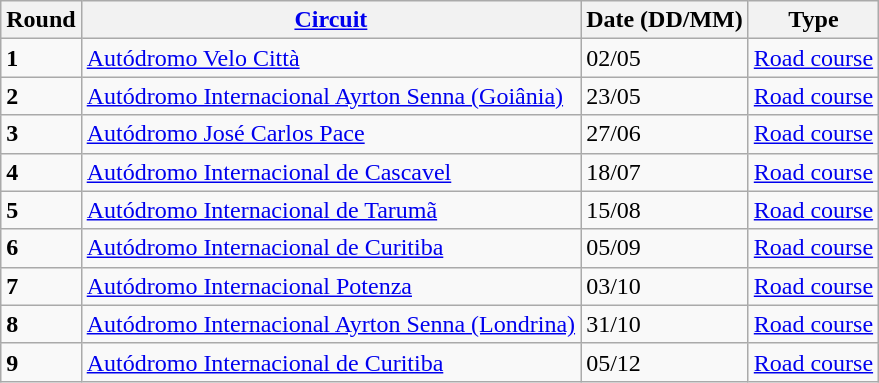<table class="wikitable">
<tr>
<th>Round</th>
<th><a href='#'>Circuit</a></th>
<th>Date (DD/MM)</th>
<th>Type</th>
</tr>
<tr>
<td><strong>1</strong></td>
<td><a href='#'>Autódromo Velo Città</a></td>
<td>02/05</td>
<td><a href='#'>Road course</a></td>
</tr>
<tr>
<td><strong>2</strong></td>
<td><a href='#'>Autódromo Internacional Ayrton Senna (Goiânia)</a></td>
<td>23/05</td>
<td><a href='#'>Road course</a></td>
</tr>
<tr>
<td><strong>3</strong></td>
<td><a href='#'>Autódromo José Carlos Pace</a></td>
<td>27/06</td>
<td><a href='#'>Road course</a></td>
</tr>
<tr>
<td><strong>4</strong></td>
<td><a href='#'>Autódromo Internacional de Cascavel</a></td>
<td>18/07</td>
<td><a href='#'>Road course</a></td>
</tr>
<tr>
<td><strong>5</strong></td>
<td><a href='#'>Autódromo Internacional de Tarumã</a></td>
<td>15/08</td>
<td><a href='#'>Road course</a></td>
</tr>
<tr>
<td><strong>6</strong></td>
<td><a href='#'>Autódromo Internacional de Curitiba</a></td>
<td>05/09</td>
<td><a href='#'>Road course</a></td>
</tr>
<tr>
<td><strong>7</strong></td>
<td><a href='#'>Autódromo Internacional Potenza</a></td>
<td>03/10</td>
<td><a href='#'>Road course</a></td>
</tr>
<tr>
<td><strong>8</strong></td>
<td><a href='#'>Autódromo Internacional Ayrton Senna (Londrina)</a></td>
<td>31/10</td>
<td><a href='#'>Road course</a></td>
</tr>
<tr>
<td><strong>9</strong></td>
<td><a href='#'>Autódromo Internacional de Curitiba</a></td>
<td>05/12</td>
<td><a href='#'>Road course</a></td>
</tr>
</table>
